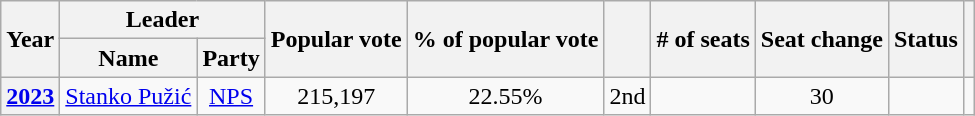<table class="wikitable" style="text-align:center">
<tr>
<th rowspan="2">Year</th>
<th colspan="2">Leader</th>
<th rowspan="2">Popular vote</th>
<th rowspan="2">% of popular vote</th>
<th rowspan="2"></th>
<th rowspan="2"># of seats</th>
<th rowspan="2">Seat change</th>
<th rowspan="2">Status</th>
<th rowspan="2"></th>
</tr>
<tr>
<th>Name</th>
<th>Party</th>
</tr>
<tr>
<th><a href='#'>2023</a></th>
<td><a href='#'>Stanko Pužić</a></td>
<td><a href='#'>NPS</a></td>
<td>215,197</td>
<td>22.55%</td>
<td>2nd</td>
<td></td>
<td> 30</td>
<td></td>
<td></td>
</tr>
</table>
